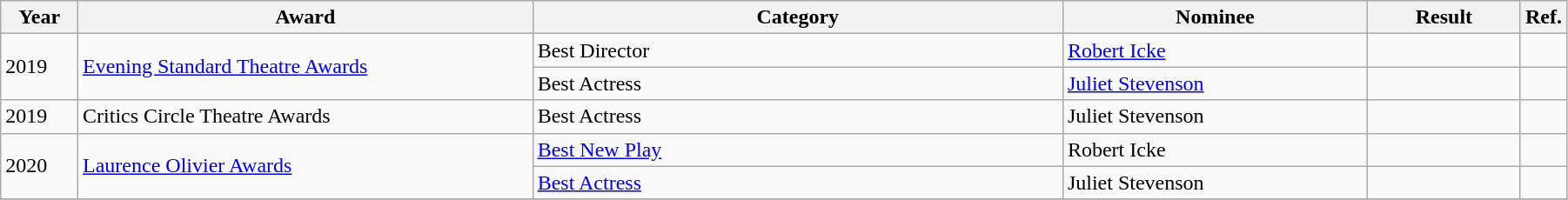<table class="wikitable" width="95%">
<tr>
<th width="5%">Year</th>
<th width="30%">Award</th>
<th width="35%">Category</th>
<th width="20%">Nominee</th>
<th width="10%">Result</th>
<th class=unsortable>Ref.</th>
</tr>
<tr>
<td rowspan="2">2019</td>
<td rowspan="2"><a href='#'>Evening Standard Theatre Awards</a></td>
<td>Best Director</td>
<td><a href='#'>Robert Icke</a></td>
<td></td>
<td></td>
</tr>
<tr>
<td>Best Actress</td>
<td><a href='#'>Juliet Stevenson</a></td>
<td></td>
<td></td>
</tr>
<tr>
<td>2019</td>
<td>Critics Circle Theatre Awards</td>
<td>Best Actress</td>
<td>Juliet Stevenson</td>
<td></td>
<td></td>
</tr>
<tr>
<td rowspan="2">2020</td>
<td rowspan="2"><a href='#'>Laurence Olivier Awards</a></td>
<td><a href='#'>Best New Play</a></td>
<td>Robert Icke</td>
<td></td>
<td></td>
</tr>
<tr>
<td><a href='#'>Best Actress</a></td>
<td>Juliet Stevenson</td>
<td></td>
<td></td>
</tr>
<tr>
</tr>
</table>
